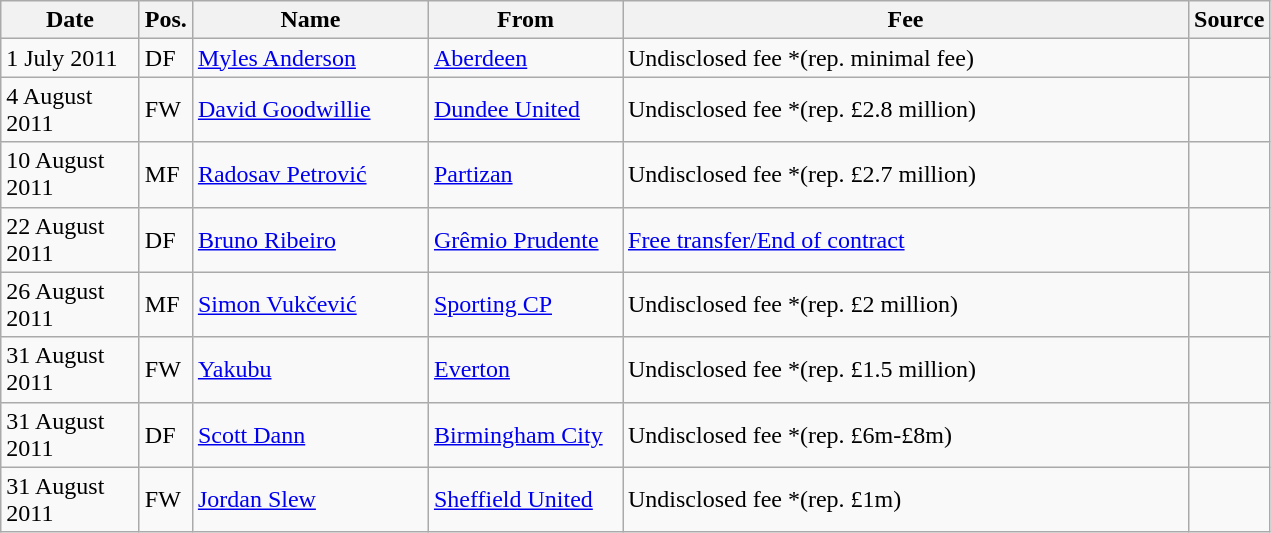<table class="wikitable">
<tr>
<th width= 85>Date</th>
<th width= 25>Pos.</th>
<th width= 150>Name</th>
<th width= 122>From</th>
<th width= 370>Fee</th>
<th width= 30>Source</th>
</tr>
<tr>
<td>1 July 2011</td>
<td>DF</td>
<td> <a href='#'>Myles Anderson</a></td>
<td> <a href='#'>Aberdeen</a></td>
<td>Undisclosed fee *(rep. minimal fee)</td>
<td></td>
</tr>
<tr>
<td>4 August 2011</td>
<td>FW</td>
<td> <a href='#'>David Goodwillie</a></td>
<td> <a href='#'>Dundee United</a></td>
<td>Undisclosed fee *(rep. £2.8 million)</td>
<td></td>
</tr>
<tr>
<td>10 August 2011</td>
<td>MF</td>
<td> <a href='#'>Radosav Petrović</a></td>
<td> <a href='#'>Partizan</a></td>
<td>Undisclosed fee *(rep. £2.7 million)</td>
<td></td>
</tr>
<tr>
<td>22 August 2011</td>
<td>DF</td>
<td> <a href='#'>Bruno Ribeiro</a></td>
<td> <a href='#'>Grêmio Prudente</a></td>
<td><a href='#'>Free transfer/End of contract</a></td>
<td></td>
</tr>
<tr>
<td>26 August 2011</td>
<td>MF</td>
<td> <a href='#'>Simon Vukčević</a></td>
<td> <a href='#'>Sporting CP</a></td>
<td>Undisclosed fee *(rep. £2 million)</td>
<td></td>
</tr>
<tr>
<td>31 August 2011</td>
<td>FW</td>
<td> <a href='#'>Yakubu</a></td>
<td> <a href='#'>Everton</a></td>
<td>Undisclosed fee *(rep. £1.5 million)</td>
<td></td>
</tr>
<tr>
<td>31 August 2011</td>
<td>DF</td>
<td> <a href='#'>Scott Dann</a></td>
<td> <a href='#'>Birmingham City</a></td>
<td>Undisclosed fee *(rep. £6m-£8m)</td>
<td></td>
</tr>
<tr>
<td>31 August 2011</td>
<td>FW</td>
<td> <a href='#'>Jordan Slew</a></td>
<td> <a href='#'>Sheffield United</a></td>
<td>Undisclosed fee *(rep. £1m)</td>
<td></td>
</tr>
</table>
